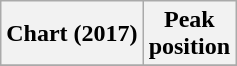<table class="wikitable plainrowheaders">
<tr>
<th>Chart (2017)</th>
<th>Peak<br>position</th>
</tr>
<tr>
</tr>
</table>
